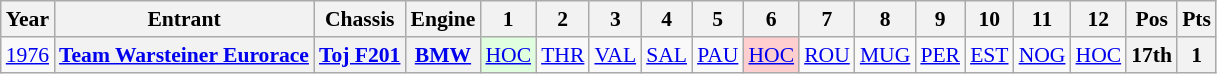<table class="wikitable" style="text-align:center; font-size:90%">
<tr>
<th>Year</th>
<th>Entrant</th>
<th>Chassis</th>
<th>Engine</th>
<th>1</th>
<th>2</th>
<th>3</th>
<th>4</th>
<th>5</th>
<th>6</th>
<th>7</th>
<th>8</th>
<th>9</th>
<th>10</th>
<th>11</th>
<th>12</th>
<th>Pos</th>
<th>Pts</th>
</tr>
<tr>
<td><a href='#'>1976</a></td>
<th><a href='#'>Team Warsteiner Eurorace</a></th>
<th><a href='#'>Toj F201</a></th>
<th><a href='#'>BMW</a></th>
<td style="background:#DFFFDF;"><a href='#'>HOC</a><br><small></small></td>
<td><a href='#'>THR</a></td>
<td><a href='#'>VAL</a></td>
<td><a href='#'>SAL</a></td>
<td><a href='#'>PAU</a></td>
<td style="background:#FFCFCF;"><a href='#'>HOC</a><br></td>
<td><a href='#'>ROU</a></td>
<td><a href='#'>MUG</a></td>
<td><a href='#'>PER</a></td>
<td><a href='#'>EST</a></td>
<td><a href='#'>NOG</a></td>
<td><a href='#'>HOC</a></td>
<th>17th</th>
<th>1</th>
</tr>
</table>
